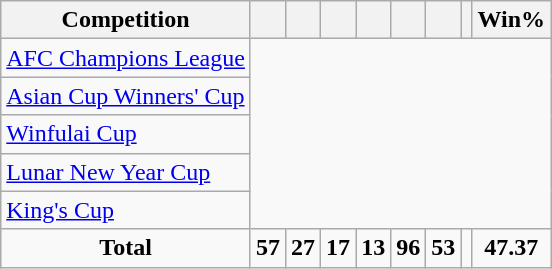<table class="sortable wikitable" style="text-align:center;">
<tr>
<th>Competition</th>
<th></th>
<th></th>
<th></th>
<th></th>
<th></th>
<th></th>
<th></th>
<th>Win%</th>
</tr>
<tr>
<td align=left><a href='#'>AFC Champions League</a><br></td>
</tr>
<tr>
<td align=left><a href='#'>Asian Cup Winners' Cup</a><br></td>
</tr>
<tr>
<td align=left><a href='#'>Winfulai Cup</a><br></td>
</tr>
<tr>
<td align=left><a href='#'>Lunar New Year Cup</a><br></td>
</tr>
<tr>
<td align=left><a href='#'>King's Cup</a><br></td>
</tr>
<tr class="sortbottom">
<td><strong>Total</strong></td>
<td><strong>57</strong></td>
<td><strong>27</strong></td>
<td><strong>17</strong></td>
<td><strong>13</strong></td>
<td><strong>96</strong></td>
<td><strong>53</strong></td>
<td></td>
<td><strong>47.37</strong></td>
</tr>
</table>
